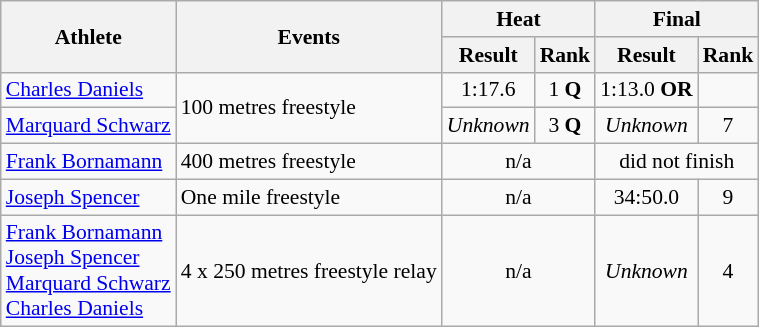<table class=wikitable style="font-size:90%">
<tr>
<th rowspan="2">Athlete</th>
<th rowspan="2">Events</th>
<th colspan="2">Heat</th>
<th colspan="2">Final</th>
</tr>
<tr>
<th>Result</th>
<th>Rank</th>
<th>Result</th>
<th>Rank</th>
</tr>
<tr>
<td><a href='#'>Charles Daniels</a></td>
<td rowspan=2>100 metres freestyle</td>
<td align="center">1:17.6</td>
<td align="center">1 <strong>Q</strong></td>
<td align="center">1:13.0 <strong>OR</strong></td>
<td align="center"></td>
</tr>
<tr>
<td><a href='#'>Marquard Schwarz</a></td>
<td align="center"><em>Unknown</em></td>
<td align="center">3 <strong>Q</strong></td>
<td align="center"><em>Unknown</em></td>
<td align="center">7</td>
</tr>
<tr>
<td><a href='#'>Frank Bornamann</a></td>
<td>400 metres freestyle</td>
<td align="center" colspan=2>n/a</td>
<td align="center" colspan=2>did not finish</td>
</tr>
<tr>
<td><a href='#'>Joseph Spencer</a></td>
<td>One mile freestyle</td>
<td align="center" colspan=2>n/a</td>
<td align="center">34:50.0</td>
<td align="center">9</td>
</tr>
<tr>
<td><a href='#'>Frank Bornamann</a><br><a href='#'>Joseph Spencer</a><br><a href='#'>Marquard Schwarz</a><br><a href='#'>Charles Daniels</a></td>
<td>4 x 250 metres freestyle relay</td>
<td align="center" colspan=2>n/a</td>
<td align="center"><em>Unknown</em></td>
<td align="center">4</td>
</tr>
</table>
